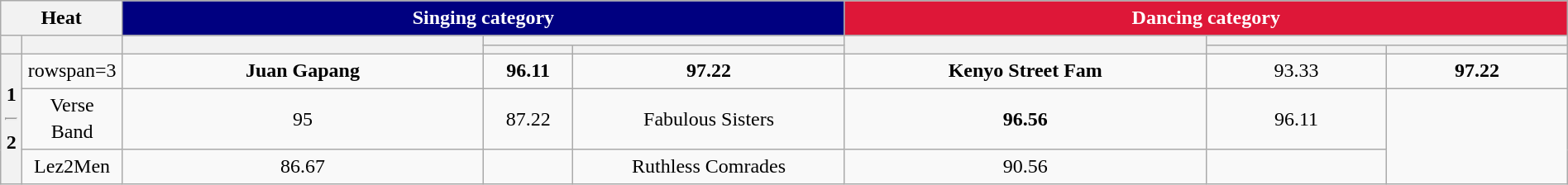<table class="wikitable" style="text-align:center; line-height:1.3em; width:100%;">
<tr>
<th colspan=2 width=02%>Heat</th>
<th colspan=3 style="background:navy; color:white; width:40%;">Singing category</th>
<th colspan=3 style="background:#de1738; color:white; width:40%;">Dancing category</th>
</tr>
<tr>
<th rowspan=2 width=01%></th>
<th rowspan=2></th>
<th rowspan=2 width=20%></th>
<th colspan=2></th>
<th rowspan=2 width=20%></th>
<th colspan=2></th>
</tr>
<tr>
<th></th>
<th></th>
<th></th>
<th></th>
</tr>
<tr>
<th rowspan=3>1<hr>2</th>
<td>rowspan=3 </td>
<td><strong>Juan Gapang</strong></td>
<td><strong>96.11</strong></td>
<td><strong>97.22</strong></td>
<td><strong>Kenyo Street Fam</strong></td>
<td>93.33</td>
<td><strong>97.22</strong></td>
</tr>
<tr>
<td>Verse Band</td>
<td>95</td>
<td>87.22</td>
<td> Fabulous Sisters</td>
<td><strong>96.56</strong></td>
<td>96.11</td>
</tr>
<tr>
<td>Lez2Men</td>
<td>86.67</td>
<td></td>
<td>Ruthless Comrades</td>
<td>90.56</td>
<td></td>
</tr>
</table>
